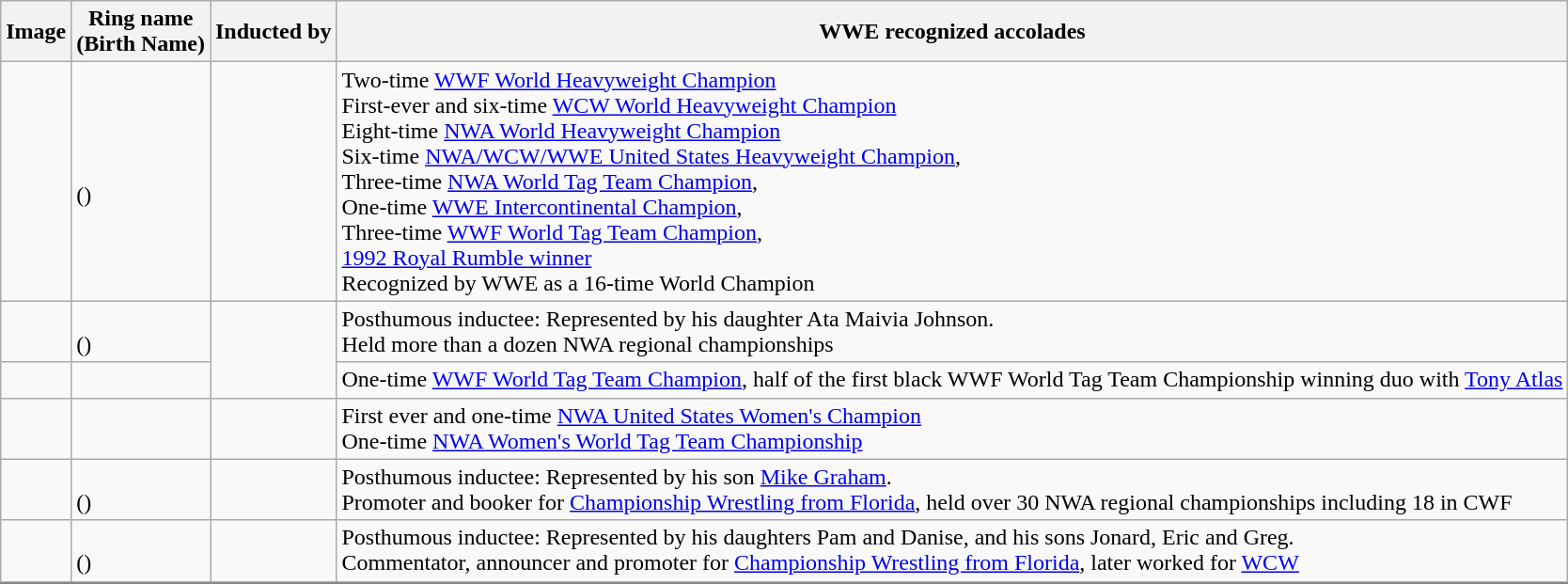<table class="wikitable">
<tr>
<th class="unsortable">Image</th>
<th>Ring name<br>(Birth Name)</th>
<th>Inducted by</th>
<th class="unsortable">WWE recognized accolades</th>
</tr>
<tr>
<td></td>
<td><strong></strong><br>()</td>
<td></td>
<td>Two-time <a href='#'>WWF World Heavyweight Champion</a><br>First-ever and six-time <a href='#'>WCW World Heavyweight Champion</a><br>Eight-time <a href='#'>NWA World Heavyweight Champion</a><br>Six-time <a href='#'>NWA/WCW/WWE United States Heavyweight Champion</a>,<br>Three-time <a href='#'>NWA World Tag Team Champion</a>, <br>One-time <a href='#'>WWE Intercontinental Champion</a>,<br>Three-time <a href='#'>WWF World Tag Team Champion</a>,<br><a href='#'>1992 Royal Rumble winner</a><br>Recognized by WWE as a 16-time World Champion<br></td>
</tr>
<tr>
<td></td>
<td><br>()</td>
<td rowspan="2"></td>
<td>Posthumous inductee: Represented by his daughter Ata Maivia Johnson.<br> Held more than a dozen NWA regional championships</td>
</tr>
<tr>
<td></td>
<td></td>
<td>One-time <a href='#'>WWF World Tag Team Champion</a>, half of the first black WWF World Tag Team Championship winning duo with <a href='#'>Tony Atlas</a></td>
</tr>
<tr>
<td></td>
<td></td>
<td></td>
<td>First ever and one-time <a href='#'>NWA United States Women's Champion</a><br>One-time <a href='#'>NWA Women's World Tag Team Championship</a></td>
</tr>
<tr>
<td></td>
<td><br>()</td>
<td></td>
<td>Posthumous inductee: Represented by his son <a href='#'>Mike Graham</a>.<br> Promoter and booker for <a href='#'>Championship Wrestling from Florida</a>, held over 30 NWA regional championships including 18 in CWF</td>
</tr>
<tr>
<td></td>
<td><br>()</td>
<td></td>
<td>Posthumous inductee: Represented by his daughters Pam and Danise, and his sons Jonard, Eric and Greg.<br> Commentator, announcer and promoter for <a href='#'>Championship Wrestling from Florida</a>, later worked for <a href='#'>WCW</a></td>
</tr>
<tr style="border-top:2px solid gray;">
</tr>
</table>
